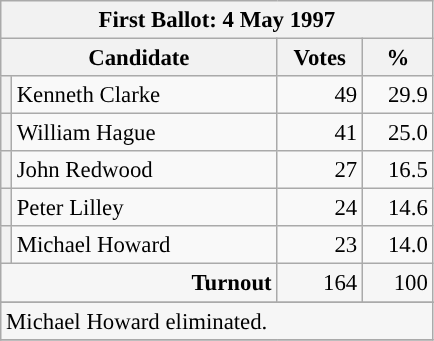<table class="wikitable" style="font-size: 95%;">
<tr>
<th colspan="4">First Ballot: 4 May 1997</th>
</tr>
<tr>
<th colspan="2" style="width: 170px">Candidate</th>
<th style="width: 50px">Votes</th>
<th style="width: 40px">%</th>
</tr>
<tr>
<th style="background-color: "></th>
<td style="width: 170px">Kenneth Clarke</td>
<td align="right">49</td>
<td align="right">29.9</td>
</tr>
<tr>
<th style="background-color: "></th>
<td style="width: 170px">William Hague</td>
<td align="right">41</td>
<td align="right">25.0</td>
</tr>
<tr>
<th style="background-color: "></th>
<td style="width: 170px">John Redwood</td>
<td align="right">27</td>
<td align="right">16.5</td>
</tr>
<tr>
<th style="background-color: "></th>
<td style="width: 170px">Peter Lilley</td>
<td align="right">24</td>
<td align="right">14.6</td>
</tr>
<tr>
<th style="background-color: "></th>
<td style="width: 170px">Michael Howard</td>
<td align="right">23</td>
<td align="right">14.0</td>
</tr>
<tr style="background-color:#F6F6F6">
<td colspan="2" align="right"><strong>Turnout</strong></td>
<td align="right">164</td>
<td align="right">100</td>
</tr>
<tr>
</tr>
<tr style="background-color:#F6F6F6">
<td colspan="4">Michael Howard eliminated.</td>
</tr>
<tr>
</tr>
</table>
